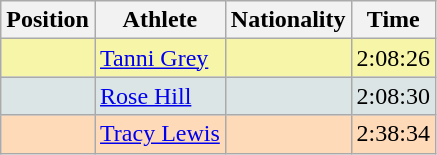<table class="wikitable sortable">
<tr>
<th>Position</th>
<th>Athlete</th>
<th>Nationality</th>
<th>Time</th>
</tr>
<tr bgcolor="#F7F6A8">
<td align=center></td>
<td><a href='#'>Tanni Grey</a></td>
<td></td>
<td>2:08:26</td>
</tr>
<tr bgcolor="#DCE5E5">
<td align=center></td>
<td><a href='#'>Rose Hill</a></td>
<td></td>
<td>2:08:30</td>
</tr>
<tr bgcolor="#FFDAB9">
<td align=center></td>
<td><a href='#'>Tracy Lewis</a></td>
<td></td>
<td>2:38:34</td>
</tr>
</table>
